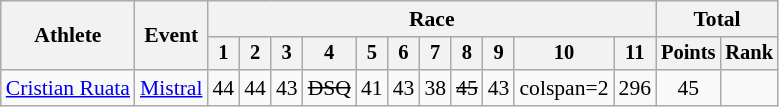<table class=wikitable style=font-size:90%;text-align:center>
<tr>
<th rowspan=2>Athlete</th>
<th rowspan=2>Event</th>
<th colspan=11>Race</th>
<th colspan=2>Total</th>
</tr>
<tr style=font-size:95%>
<th>1</th>
<th>2</th>
<th>3</th>
<th>4</th>
<th>5</th>
<th>6</th>
<th>7</th>
<th>8</th>
<th>9</th>
<th>10</th>
<th>11</th>
<th>Points</th>
<th>Rank</th>
</tr>
<tr>
<td align=left><a href='#'>Cristian Ruata</a></td>
<td align=left><a href='#'>Mistral</a></td>
<td>44</td>
<td>44</td>
<td>43</td>
<td><s>DSQ</s></td>
<td>41</td>
<td>43</td>
<td>38</td>
<td><s>45</s></td>
<td>43</td>
<td>colspan=2 </td>
<td>296</td>
<td>45</td>
</tr>
</table>
